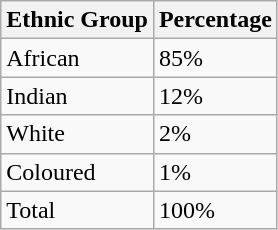<table class="wikitable sortable">
<tr>
<th>Ethnic Group</th>
<th>Percentage</th>
</tr>
<tr>
<td>African</td>
<td>85%</td>
</tr>
<tr>
<td>Indian</td>
<td>12%</td>
</tr>
<tr>
<td>White</td>
<td>2%</td>
</tr>
<tr>
<td>Coloured</td>
<td>1%</td>
</tr>
<tr>
<td>Total</td>
<td>100%</td>
</tr>
</table>
